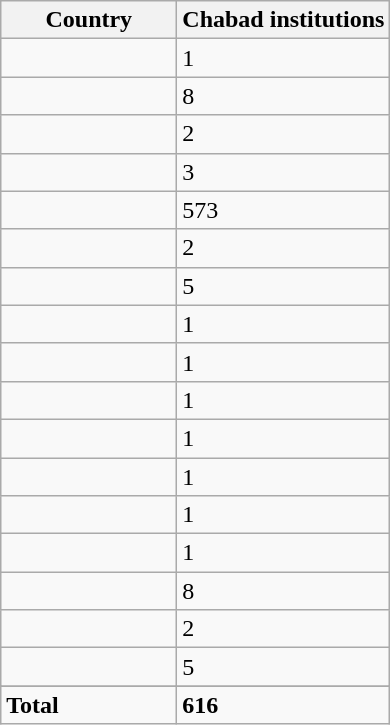<table class="wikitable sortable">
<tr>
<th style="width:110px;">Country</th>
<th data-sort-type="number">Chabad institutions</th>
</tr>
<tr>
<td style="text-align:left;"></td>
<td>1</td>
</tr>
<tr>
<td style="text-align:left;"></td>
<td>8</td>
</tr>
<tr>
<td style="text-align:left;"></td>
<td>2</td>
</tr>
<tr>
<td style="text-align:left;"></td>
<td>3</td>
</tr>
<tr>
<td style="text-align:left;"></td>
<td>573</td>
</tr>
<tr>
<td style="text-align:left;"></td>
<td>2</td>
</tr>
<tr>
<td style="text-align:left;"></td>
<td>5</td>
</tr>
<tr>
<td style="text-align:left;"></td>
<td>1</td>
</tr>
<tr>
<td style="text-align:left;"></td>
<td>1</td>
</tr>
<tr>
<td style="text-align:left;"></td>
<td>1</td>
</tr>
<tr>
<td style="text-align:left;"></td>
<td>1</td>
</tr>
<tr>
<td style="text-align:left;"></td>
<td>1</td>
</tr>
<tr>
<td style="text-align:left;"></td>
<td>1</td>
</tr>
<tr>
<td style="text-align:left;"></td>
<td>1</td>
</tr>
<tr>
<td style="text-align:left;"></td>
<td>8</td>
</tr>
<tr>
<td style="text-align:left;"></td>
<td>2</td>
</tr>
<tr>
<td style="text-align:left;"></td>
<td>5</td>
</tr>
<tr>
</tr>
<tr class="sortbottom">
<td><strong>Total</strong></td>
<td><strong>616</strong></td>
</tr>
</table>
